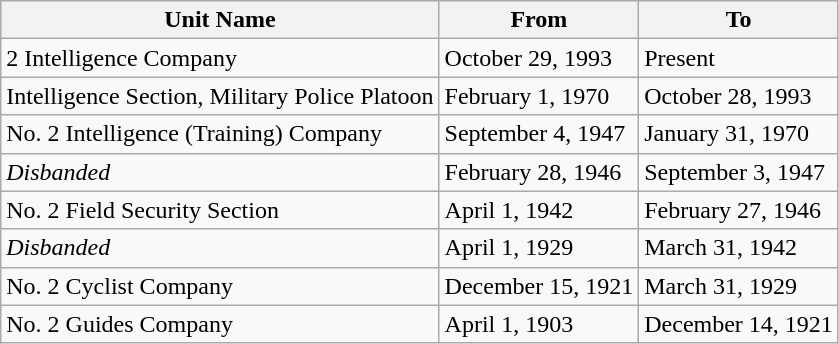<table class="wikitable">
<tr>
<th>Unit Name</th>
<th>From</th>
<th>To</th>
</tr>
<tr>
<td>2 Intelligence Company</td>
<td>October 29, 1993</td>
<td>Present</td>
</tr>
<tr>
<td>Intelligence Section, Military Police Platoon</td>
<td>February 1, 1970</td>
<td>October 28, 1993</td>
</tr>
<tr>
<td>No. 2 Intelligence (Training) Company</td>
<td>September 4, 1947</td>
<td>January 31, 1970</td>
</tr>
<tr>
<td><em>Disbanded</em></td>
<td>February 28, 1946</td>
<td>September 3, 1947</td>
</tr>
<tr>
<td>No. 2 Field Security Section</td>
<td>April 1, 1942</td>
<td>February 27, 1946</td>
</tr>
<tr>
<td><em>Disbanded</em></td>
<td>April 1, 1929</td>
<td>March 31, 1942</td>
</tr>
<tr>
<td>No. 2 Cyclist Company</td>
<td>December 15, 1921</td>
<td>March 31, 1929</td>
</tr>
<tr>
<td>No. 2 Guides Company</td>
<td>April 1, 1903</td>
<td>December 14, 1921</td>
</tr>
</table>
